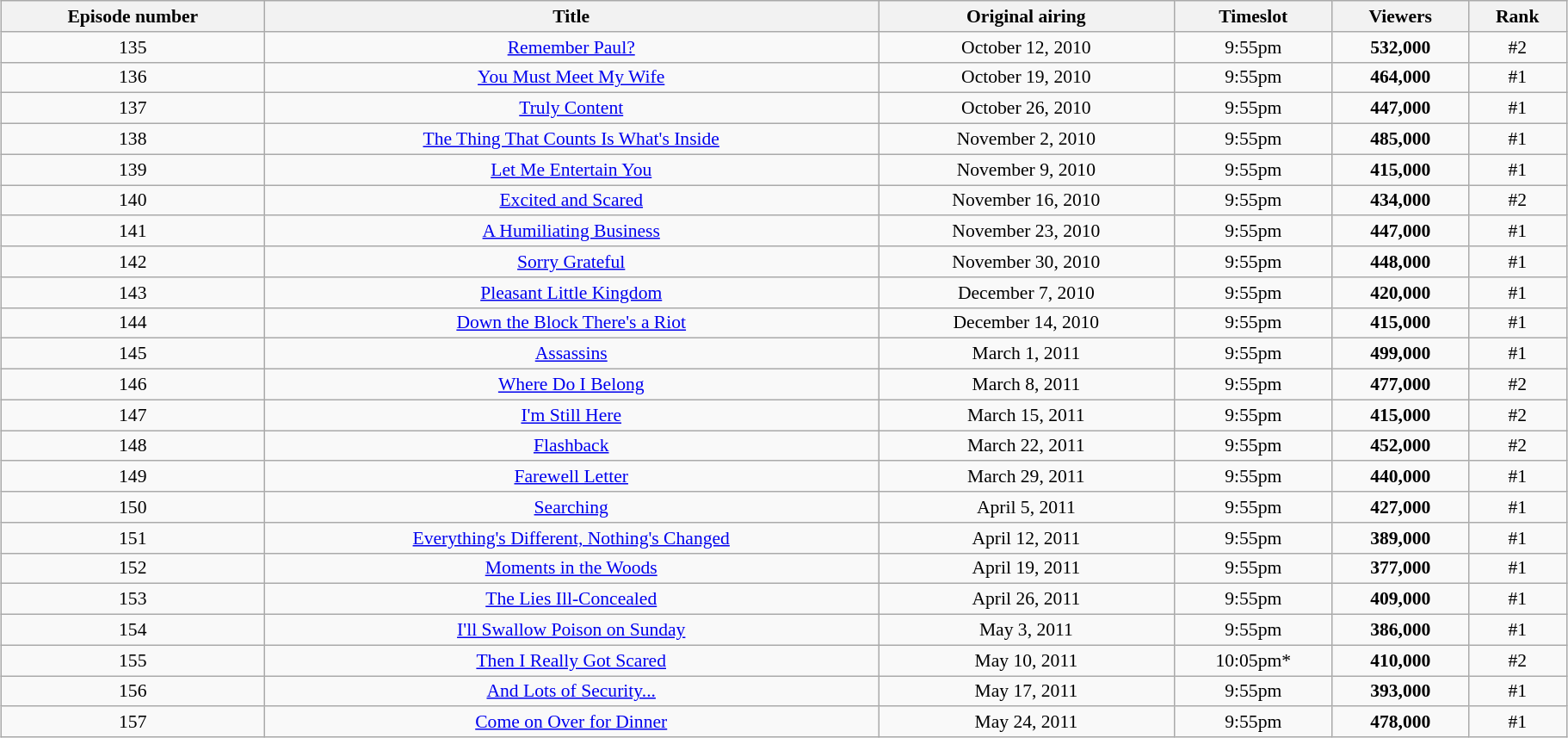<table class="wikitable" style="font-size:90%; text-align:center; width: 96%; margin-left: auto; margin-right: auto;">
<tr>
<th>Episode number</th>
<th>Title</th>
<th>Original airing</th>
<th>Timeslot</th>
<th>Viewers</th>
<th>Rank</th>
</tr>
<tr>
<td>135</td>
<td><a href='#'>Remember Paul?</a></td>
<td>October 12, 2010</td>
<td>9:55pm</td>
<td><strong>532,000</strong></td>
<td>#2</td>
</tr>
<tr>
<td>136</td>
<td><a href='#'>You Must Meet My Wife</a></td>
<td>October 19, 2010</td>
<td>9:55pm</td>
<td><strong>464,000</strong></td>
<td>#1</td>
</tr>
<tr>
<td>137</td>
<td><a href='#'>Truly Content</a></td>
<td>October 26, 2010</td>
<td>9:55pm</td>
<td><strong>447,000</strong></td>
<td>#1</td>
</tr>
<tr>
<td>138</td>
<td><a href='#'>The Thing That Counts Is What's Inside</a></td>
<td>November 2, 2010</td>
<td>9:55pm</td>
<td><strong>485,000</strong></td>
<td>#1</td>
</tr>
<tr>
<td>139</td>
<td><a href='#'>Let Me Entertain You</a></td>
<td>November 9, 2010</td>
<td>9:55pm</td>
<td><strong>415,000</strong></td>
<td>#1</td>
</tr>
<tr>
<td>140</td>
<td><a href='#'>Excited and Scared</a></td>
<td>November 16, 2010</td>
<td>9:55pm</td>
<td><strong>434,000</strong></td>
<td>#2</td>
</tr>
<tr>
<td>141</td>
<td><a href='#'>A Humiliating Business</a></td>
<td>November 23, 2010</td>
<td>9:55pm</td>
<td><strong>447,000</strong></td>
<td>#1</td>
</tr>
<tr>
<td>142</td>
<td><a href='#'>Sorry Grateful</a></td>
<td>November 30, 2010</td>
<td>9:55pm</td>
<td><strong>448,000</strong></td>
<td>#1</td>
</tr>
<tr>
<td>143</td>
<td><a href='#'>Pleasant Little Kingdom</a></td>
<td>December 7, 2010</td>
<td>9:55pm</td>
<td><strong> 420,000</strong></td>
<td>#1</td>
</tr>
<tr>
<td>144</td>
<td><a href='#'>Down the Block There's a Riot</a></td>
<td>December 14, 2010</td>
<td>9:55pm</td>
<td><strong>415,000</strong></td>
<td>#1</td>
</tr>
<tr>
<td>145</td>
<td><a href='#'>Assassins</a></td>
<td>March 1, 2011</td>
<td>9:55pm</td>
<td><strong>499,000</strong></td>
<td>#1</td>
</tr>
<tr>
<td>146</td>
<td><a href='#'>Where Do I Belong</a></td>
<td>March 8, 2011</td>
<td>9:55pm</td>
<td><strong> 477,000</strong></td>
<td>#2</td>
</tr>
<tr>
<td>147</td>
<td><a href='#'>I'm Still Here</a></td>
<td>March 15, 2011</td>
<td>9:55pm</td>
<td><strong>415,000</strong></td>
<td>#2</td>
</tr>
<tr>
<td>148</td>
<td><a href='#'>Flashback</a></td>
<td>March 22, 2011</td>
<td>9:55pm</td>
<td><strong>452,000 </strong></td>
<td>#2</td>
</tr>
<tr>
<td>149</td>
<td><a href='#'>Farewell Letter</a></td>
<td>March 29, 2011</td>
<td>9:55pm</td>
<td><strong>440,000</strong></td>
<td>#1</td>
</tr>
<tr>
<td>150</td>
<td><a href='#'>Searching</a></td>
<td>April 5, 2011</td>
<td>9:55pm</td>
<td><strong> 427,000</strong></td>
<td>#1</td>
</tr>
<tr>
<td>151</td>
<td><a href='#'>Everything's Different, Nothing's Changed</a></td>
<td>April 12, 2011</td>
<td>9:55pm</td>
<td><strong>389,000</strong></td>
<td>#1</td>
</tr>
<tr>
<td>152</td>
<td><a href='#'>Moments in the Woods</a></td>
<td>April 19, 2011</td>
<td>9:55pm</td>
<td><strong>377,000</strong></td>
<td>#1</td>
</tr>
<tr>
<td>153</td>
<td><a href='#'>The Lies Ill-Concealed</a></td>
<td>April 26, 2011</td>
<td>9:55pm</td>
<td><strong>409,000</strong></td>
<td>#1</td>
</tr>
<tr>
<td>154</td>
<td><a href='#'>I'll Swallow Poison on Sunday</a></td>
<td>May 3, 2011</td>
<td>9:55pm</td>
<td><strong>386,000</strong></td>
<td>#1</td>
</tr>
<tr>
<td>155</td>
<td><a href='#'>Then I Really Got Scared</a></td>
<td>May 10, 2011</td>
<td>10:05pm*</td>
<td><strong>410,000</strong></td>
<td>#2</td>
</tr>
<tr>
<td>156</td>
<td><a href='#'>And Lots of Security...</a></td>
<td>May 17, 2011</td>
<td>9:55pm</td>
<td><strong>393,000</strong></td>
<td>#1</td>
</tr>
<tr>
<td>157</td>
<td><a href='#'>Come on Over for Dinner</a></td>
<td>May 24, 2011</td>
<td>9:55pm</td>
<td><strong>478,000</strong></td>
<td>#1</td>
</tr>
</table>
